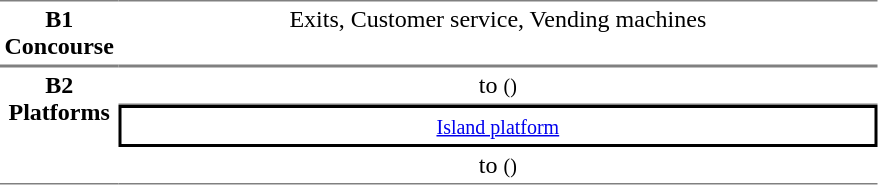<table table border=0 cellspacing=0 cellpadding=3>
<tr>
<td style="border-bottom:solid 1px gray; border-top:solid 1px gray;text-align:center" valign=top width=50><strong>B1<br>Concourse</strong></td>
<td style="border-bottom:solid 1px gray; border-top:solid 1px gray;text-align:center;" valign=top width=500>Exits, Customer service, Vending machines</td>
</tr>
<tr>
<td style="border-bottom:solid 1px gray; border-top:solid 1px gray;text-align:center" rowspan="3" valign=top><strong>B2<br>Platforms</strong></td>
<td style="border-bottom:solid 1px gray; border-top:solid 1px gray;text-align:center;">  to  <small>()</small></td>
</tr>
<tr>
<td style="border-right:solid 2px black;border-left:solid 2px black;border-top:solid 2px black;border-bottom:solid 2px black;text-align:center;" colspan=2><small><a href='#'>Island platform</a></small></td>
</tr>
<tr>
<td style="border-bottom:solid 1px gray;text-align:center;"> to  <small>()</small> </td>
</tr>
</table>
